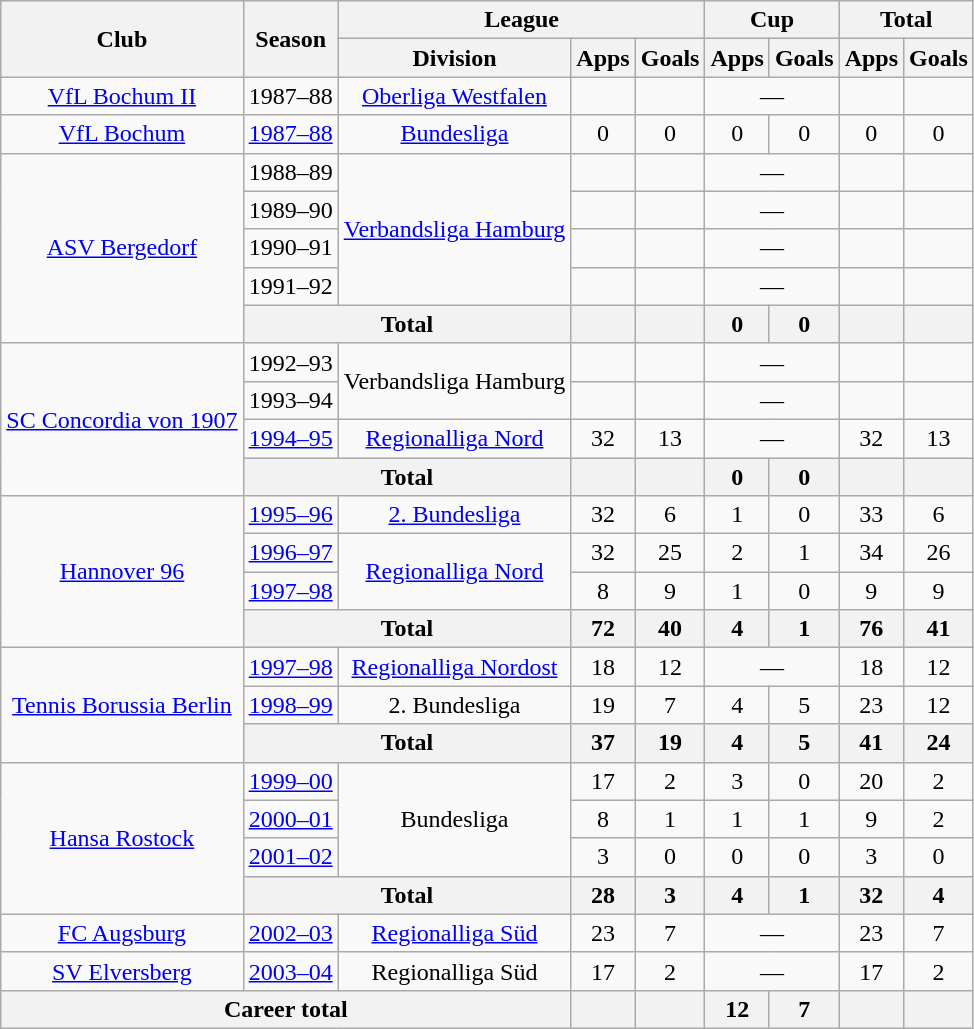<table class="wikitable" style="text-align:center">
<tr>
<th rowspan="2">Club</th>
<th rowspan="2">Season</th>
<th colspan="3">League</th>
<th colspan="2">Cup</th>
<th colspan="2">Total</th>
</tr>
<tr>
<th>Division</th>
<th>Apps</th>
<th>Goals</th>
<th>Apps</th>
<th>Goals</th>
<th>Apps</th>
<th>Goals</th>
</tr>
<tr>
<td><a href='#'>VfL Bochum II</a></td>
<td>1987–88</td>
<td><a href='#'>Oberliga Westfalen</a></td>
<td></td>
<td></td>
<td colspan="2">—</td>
<td></td>
<td></td>
</tr>
<tr>
<td><a href='#'>VfL Bochum</a></td>
<td><a href='#'>1987–88</a></td>
<td><a href='#'>Bundesliga</a></td>
<td>0</td>
<td>0</td>
<td>0</td>
<td>0</td>
<td>0</td>
<td>0</td>
</tr>
<tr>
<td rowspan="5"><a href='#'>ASV Bergedorf</a></td>
<td>1988–89</td>
<td rowspan="4"><a href='#'>Verbandsliga Hamburg</a></td>
<td></td>
<td></td>
<td colspan="2">—</td>
<td></td>
<td></td>
</tr>
<tr>
<td>1989–90</td>
<td></td>
<td></td>
<td colspan="2">—</td>
<td></td>
<td></td>
</tr>
<tr>
<td>1990–91</td>
<td></td>
<td></td>
<td colspan="2">—</td>
<td></td>
<td></td>
</tr>
<tr>
<td>1991–92</td>
<td></td>
<td></td>
<td colspan="2">—</td>
<td></td>
<td></td>
</tr>
<tr>
<th colspan="2">Total</th>
<th></th>
<th></th>
<th>0</th>
<th>0</th>
<th></th>
<th></th>
</tr>
<tr>
<td rowspan="4"><a href='#'>SC Concordia von 1907</a></td>
<td>1992–93</td>
<td rowspan="2">Verbandsliga Hamburg</td>
<td></td>
<td></td>
<td colspan="2">—</td>
<td></td>
<td></td>
</tr>
<tr>
<td>1993–94</td>
<td></td>
<td></td>
<td colspan="2">—</td>
<td></td>
<td></td>
</tr>
<tr>
<td><a href='#'>1994–95</a></td>
<td><a href='#'>Regionalliga Nord</a></td>
<td>32</td>
<td>13</td>
<td colspan="2">—</td>
<td>32</td>
<td>13</td>
</tr>
<tr>
<th colspan="2">Total</th>
<th></th>
<th></th>
<th>0</th>
<th>0</th>
<th></th>
<th></th>
</tr>
<tr>
<td rowspan="4"><a href='#'>Hannover 96</a></td>
<td><a href='#'>1995–96</a></td>
<td><a href='#'>2. Bundesliga</a></td>
<td>32</td>
<td>6</td>
<td>1</td>
<td>0</td>
<td>33</td>
<td>6</td>
</tr>
<tr>
<td><a href='#'>1996–97</a></td>
<td rowspan="2"><a href='#'>Regionalliga Nord</a></td>
<td>32</td>
<td>25</td>
<td>2</td>
<td>1</td>
<td>34</td>
<td>26</td>
</tr>
<tr>
<td><a href='#'>1997–98</a></td>
<td>8</td>
<td>9</td>
<td>1</td>
<td>0</td>
<td>9</td>
<td>9</td>
</tr>
<tr>
<th colspan="2">Total</th>
<th>72</th>
<th>40</th>
<th>4</th>
<th>1</th>
<th>76</th>
<th>41</th>
</tr>
<tr>
<td rowspan="3"><a href='#'>Tennis Borussia Berlin</a></td>
<td><a href='#'>1997–98</a></td>
<td><a href='#'>Regionalliga Nordost</a></td>
<td>18</td>
<td>12</td>
<td colspan="2">—</td>
<td>18</td>
<td>12</td>
</tr>
<tr>
<td><a href='#'>1998–99</a></td>
<td>2. Bundesliga</td>
<td>19</td>
<td>7</td>
<td>4</td>
<td>5</td>
<td>23</td>
<td>12</td>
</tr>
<tr>
<th colspan="2">Total</th>
<th>37</th>
<th>19</th>
<th>4</th>
<th>5</th>
<th>41</th>
<th>24</th>
</tr>
<tr>
<td rowspan="4"><a href='#'>Hansa Rostock</a></td>
<td><a href='#'>1999–00</a></td>
<td rowspan="3">Bundesliga</td>
<td>17</td>
<td>2</td>
<td>3</td>
<td>0</td>
<td>20</td>
<td>2</td>
</tr>
<tr>
<td><a href='#'>2000–01</a></td>
<td>8</td>
<td>1</td>
<td>1</td>
<td>1</td>
<td>9</td>
<td>2</td>
</tr>
<tr>
<td><a href='#'>2001–02</a></td>
<td>3</td>
<td>0</td>
<td>0</td>
<td>0</td>
<td>3</td>
<td>0</td>
</tr>
<tr>
<th colspan="2">Total</th>
<th>28</th>
<th>3</th>
<th>4</th>
<th>1</th>
<th>32</th>
<th>4</th>
</tr>
<tr>
<td><a href='#'>FC Augsburg</a></td>
<td><a href='#'>2002–03</a></td>
<td><a href='#'>Regionalliga Süd</a></td>
<td>23</td>
<td>7</td>
<td colspan="2">—</td>
<td>23</td>
<td>7</td>
</tr>
<tr>
<td><a href='#'>SV Elversberg</a></td>
<td><a href='#'>2003–04</a></td>
<td>Regionalliga Süd</td>
<td>17</td>
<td>2</td>
<td colspan="2">—</td>
<td>17</td>
<td>2</td>
</tr>
<tr>
<th colspan="3">Career total</th>
<th></th>
<th></th>
<th>12</th>
<th>7</th>
<th></th>
<th></th>
</tr>
</table>
